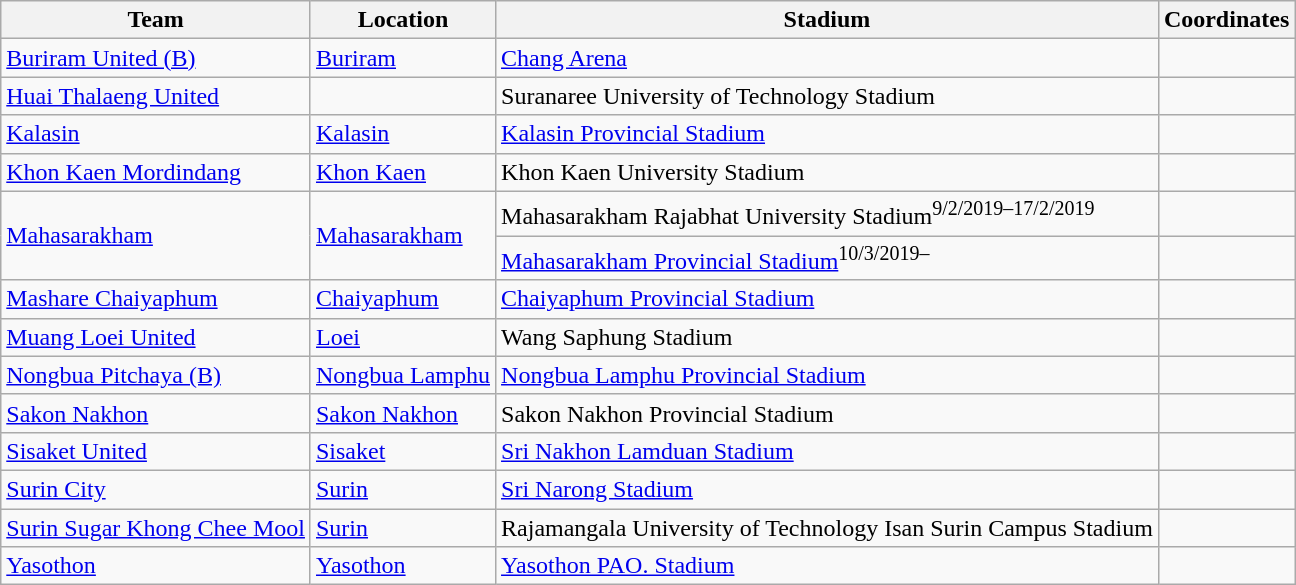<table class="wikitable sortable">
<tr>
<th>Team</th>
<th>Location</th>
<th>Stadium</th>
<th>Coordinates</th>
</tr>
<tr>
<td><a href='#'>Buriram United (B)</a></td>
<td><a href='#'>Buriram</a> </td>
<td><a href='#'>Chang Arena</a></td>
<td></td>
</tr>
<tr>
<td><a href='#'>Huai Thalaeng United</a></td>
<td></td>
<td>Suranaree University of Technology Stadium</td>
<td></td>
</tr>
<tr>
<td><a href='#'>Kalasin</a></td>
<td><a href='#'>Kalasin</a> </td>
<td><a href='#'>Kalasin Provincial Stadium</a></td>
<td></td>
</tr>
<tr>
<td><a href='#'>Khon Kaen Mordindang</a></td>
<td><a href='#'>Khon Kaen</a> </td>
<td>Khon Kaen University Stadium</td>
<td></td>
</tr>
<tr>
<td rowspan="2"><a href='#'>Mahasarakham</a></td>
<td rowspan="2"><a href='#'>Mahasarakham</a> </td>
<td>Mahasarakham Rajabhat University Stadium<sup>9/2/2019–17/2/2019</sup></td>
<td></td>
</tr>
<tr>
<td><a href='#'>Mahasarakham Provincial Stadium</a><sup>10/3/2019–</sup></td>
<td></td>
</tr>
<tr>
<td><a href='#'>Mashare Chaiyaphum</a></td>
<td><a href='#'>Chaiyaphum</a> </td>
<td><a href='#'>Chaiyaphum Provincial Stadium</a></td>
<td></td>
</tr>
<tr>
<td><a href='#'>Muang Loei United</a></td>
<td><a href='#'>Loei</a> </td>
<td>Wang Saphung Stadium</td>
<td></td>
</tr>
<tr>
<td><a href='#'>Nongbua Pitchaya (B)</a></td>
<td><a href='#'>Nongbua Lamphu</a> </td>
<td><a href='#'>Nongbua Lamphu Provincial Stadium</a></td>
<td></td>
</tr>
<tr>
<td><a href='#'>Sakon Nakhon</a></td>
<td><a href='#'>Sakon Nakhon</a> </td>
<td>Sakon Nakhon Provincial Stadium</td>
<td></td>
</tr>
<tr>
<td><a href='#'>Sisaket United</a></td>
<td><a href='#'>Sisaket</a> </td>
<td><a href='#'>Sri Nakhon Lamduan Stadium</a></td>
<td></td>
</tr>
<tr>
<td><a href='#'>Surin City</a></td>
<td><a href='#'>Surin</a> </td>
<td><a href='#'>Sri Narong Stadium</a></td>
<td></td>
</tr>
<tr>
<td><a href='#'>Surin Sugar Khong Chee Mool</a></td>
<td><a href='#'>Surin</a> </td>
<td>Rajamangala University of Technology Isan Surin Campus Stadium</td>
<td></td>
</tr>
<tr>
<td><a href='#'>Yasothon</a></td>
<td><a href='#'>Yasothon</a> </td>
<td><a href='#'>Yasothon PAO. Stadium</a></td>
<td></td>
</tr>
</table>
